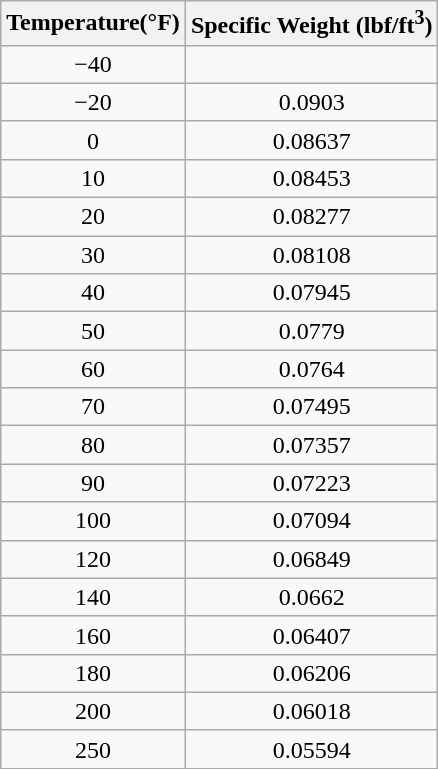<table class="wikitable" style="text-align:center">
<tr>
<th scope="col">Temperature(°F)</th>
<th scope="col">Specific Weight (lbf/ft<sup>3</sup>)</th>
</tr>
<tr>
<td>−40</td>
<td></td>
</tr>
<tr>
<td>−20</td>
<td>0.0903</td>
</tr>
<tr>
<td>0</td>
<td>0.08637</td>
</tr>
<tr>
<td>10</td>
<td>0.08453</td>
</tr>
<tr>
<td>20</td>
<td>0.08277</td>
</tr>
<tr>
<td>30</td>
<td>0.08108</td>
</tr>
<tr>
<td>40</td>
<td>0.07945</td>
</tr>
<tr>
<td>50</td>
<td>0.0779</td>
</tr>
<tr>
<td>60</td>
<td>0.0764</td>
</tr>
<tr>
<td>70</td>
<td>0.07495</td>
</tr>
<tr>
<td>80</td>
<td>0.07357</td>
</tr>
<tr>
<td>90</td>
<td>0.07223</td>
</tr>
<tr>
<td>100</td>
<td>0.07094</td>
</tr>
<tr>
<td>120</td>
<td>0.06849</td>
</tr>
<tr>
<td>140</td>
<td>0.0662</td>
</tr>
<tr>
<td>160</td>
<td>0.06407</td>
</tr>
<tr>
<td>180</td>
<td>0.06206</td>
</tr>
<tr>
<td>200</td>
<td>0.06018</td>
</tr>
<tr>
<td>250</td>
<td>0.05594</td>
</tr>
</table>
